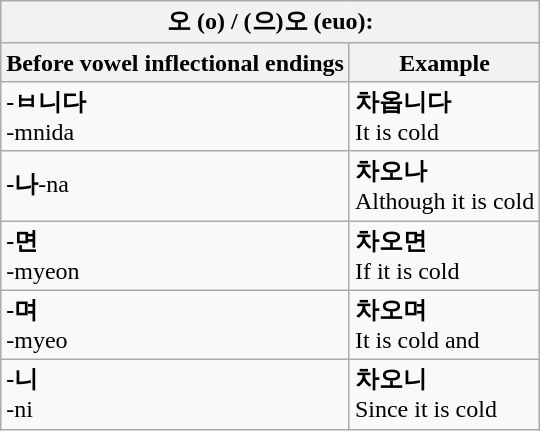<table class="wikitable">
<tr>
<th colspan="2"><strong>오 (o)  / (으)오 (euo):</strong></th>
</tr>
<tr>
<th>Before vowel inflectional endings</th>
<th>Example</th>
</tr>
<tr>
<td><strong>-ㅂ니다</strong><br>-mnida</td>
<td><strong>차옵니다</strong><br>It is cold</td>
</tr>
<tr>
<td><strong>-나</strong>-na</td>
<td><strong>차오나</strong><br>Although it is cold</td>
</tr>
<tr>
<td><strong>-면</strong><br>-myeon</td>
<td><strong>차오면</strong><br>If it is cold</td>
</tr>
<tr>
<td><strong>-며</strong><br>-myeo</td>
<td><strong>차오며</strong><br>It is cold and</td>
</tr>
<tr>
<td><strong>-니</strong><br>-ni</td>
<td><strong>차오니</strong><br>Since it is cold</td>
</tr>
</table>
